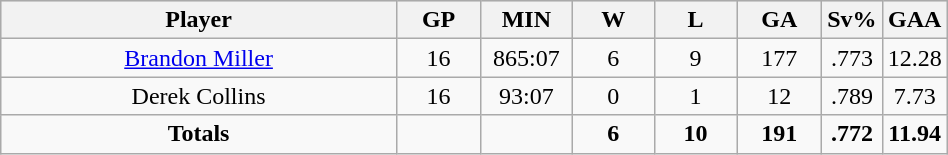<table class="wikitable sortable" width="50%">
<tr align="center"  bgcolor="#dddddd">
<th width="50%">Player</th>
<th width="10%">GP</th>
<th width="10%">MIN</th>
<th width="10%">W</th>
<th width="10%">L</th>
<th width="10%">GA</th>
<th width="10%">Sv%</th>
<th width="10%">GAA</th>
</tr>
<tr align=center>
<td><a href='#'>Brandon Miller</a></td>
<td>16</td>
<td>865:07</td>
<td>6</td>
<td>9</td>
<td>177</td>
<td>.773</td>
<td>12.28</td>
</tr>
<tr align=center>
<td>Derek Collins</td>
<td>16</td>
<td>93:07</td>
<td>0</td>
<td>1</td>
<td>12</td>
<td>.789</td>
<td>7.73</td>
</tr>
<tr align=center>
<td><strong>Totals</strong></td>
<td></td>
<td></td>
<td><strong>6</strong></td>
<td><strong>10</strong></td>
<td><strong> 191</strong></td>
<td><strong> .772</strong></td>
<td><strong> 11.94</strong></td>
</tr>
</table>
